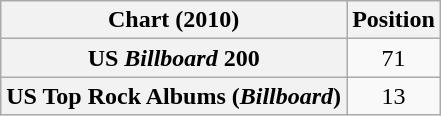<table class="wikitable sortable plainrowheaders" style="text-align:center">
<tr>
<th scope="col">Chart (2010)</th>
<th scope="col">Position</th>
</tr>
<tr>
<th scope="row">US <em>Billboard</em> 200</th>
<td>71</td>
</tr>
<tr>
<th scope="row">US Top Rock Albums (<em>Billboard</em>)</th>
<td>13</td>
</tr>
</table>
